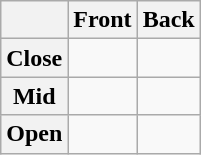<table class="wikitable" style="text-align:center">
<tr>
<th></th>
<th>Front</th>
<th>Back</th>
</tr>
<tr>
<th>Close</th>
<td> </td>
<td> </td>
</tr>
<tr>
<th>Mid</th>
<td> </td>
<td> </td>
</tr>
<tr>
<th>Open</th>
<td> </td>
<td></td>
</tr>
</table>
